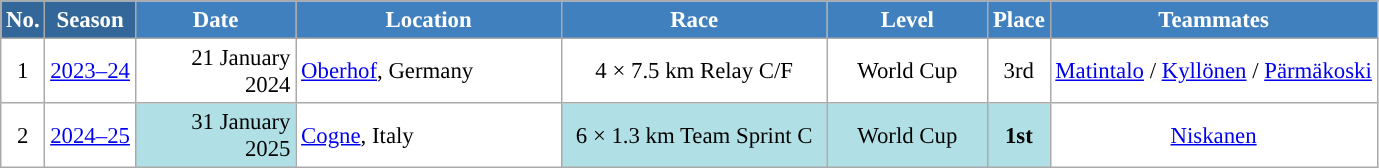<table class="wikitable sortable" style="font-size:95%; text-align:center; border:grey solid 1px; border-collapse:collapse; background:#ffffff;">
<tr style="background:#efefef;">
<th style="background-color:#369; color:white;">No.</th>
<th style="background-color:#369; color:white;">Season</th>
<th style="background-color:#4180be; color:white; width:100px;">Date</th>
<th style="background-color:#4180be; color:white; width:170px;">Location</th>
<th style="background-color:#4180be; color:white; width:170px;">Race</th>
<th style="background-color:#4180be; color:white; width:100px;">Level</th>
<th style="background-color:#4180be; color:white;">Place</th>
<th style="background-color:#4180be; color:white;">Teammates</th>
</tr>
<tr>
<td align=center>1</td>
<td rowspan=1 align=center><a href='#'>2023–24</a></td>
<td align=right>21 January 2024</td>
<td align=left> <a href='#'>Oberhof</a>, Germany</td>
<td>4 × 7.5 km Relay C/F</td>
<td>World Cup</td>
<td>3rd</td>
<td><a href='#'>Matintalo</a> / <a href='#'>Kyllönen</a> / <a href='#'>Pärmäkoski</a></td>
</tr>
<tr>
<td align=center>2</td>
<td rowspan=1 align=center><a href='#'>2024–25</a></td>
<td bgcolor="#BOEOE6" align=right>31 January 2025</td>
<td align=left> <a href='#'>Cogne</a>, Italy</td>
<td bgcolor="#BOEOE6">6 × 1.3 km Team Sprint C</td>
<td bgcolor="#BOEOE6">World Cup</td>
<td bgcolor="#BOEOE6"><strong>1st</strong></td>
<td><a href='#'>Niskanen</a></td>
</tr>
</table>
